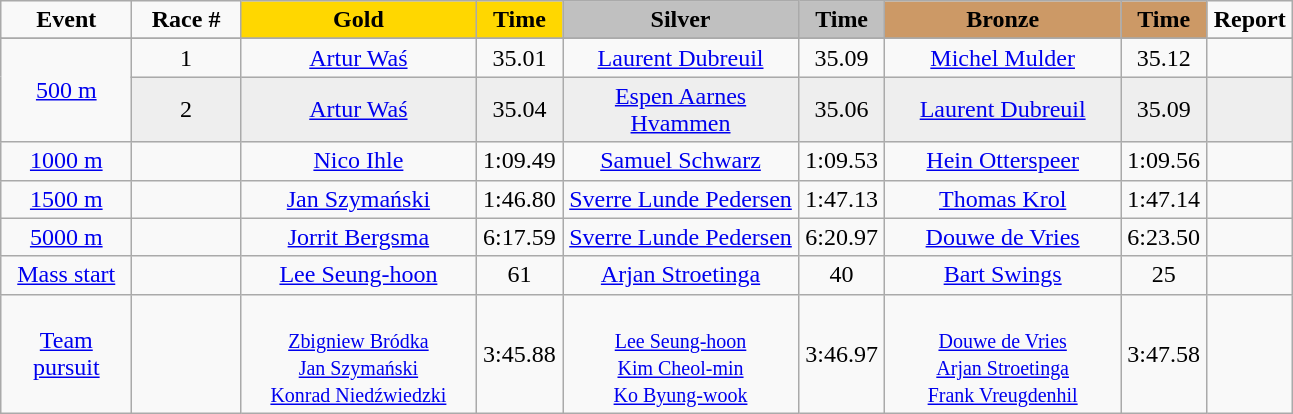<table class="wikitable">
<tr>
<td width="80" align="center"><strong>Event</strong></td>
<td width="65" align="center"><strong>Race #</strong></td>
<td width="150" bgcolor="gold" align="center"><strong>Gold</strong></td>
<td width="50" bgcolor="gold" align="center"><strong>Time</strong></td>
<td width="150" bgcolor="silver" align="center"><strong>Silver</strong></td>
<td width="50" bgcolor="silver" align="center"><strong>Time</strong></td>
<td width="150" bgcolor="#CC9966" align="center"><strong>Bronze</strong></td>
<td width="50" bgcolor="#CC9966" align="center"><strong>Time</strong></td>
<td width="50" align="center"><strong>Report</strong></td>
</tr>
<tr bgcolor="#cccccc">
</tr>
<tr>
<td rowspan=2 align="center"><a href='#'>500 m</a></td>
<td align="center">1</td>
<td align="center"><a href='#'>Artur Waś</a><br><small></small></td>
<td align="center">35.01</td>
<td align="center"><a href='#'>Laurent Dubreuil</a><br><small></small></td>
<td align="center">35.09</td>
<td align="center"><a href='#'>Michel Mulder</a><br><small></small></td>
<td align="center">35.12</td>
<td align="center"></td>
</tr>
<tr bgcolor="#eeeeee">
<td align="center">2</td>
<td align="center"><a href='#'>Artur Waś</a><br><small></small></td>
<td align="center">35.04</td>
<td align="center"><a href='#'>Espen Aarnes Hvammen</a><br><small></small></td>
<td align="center">35.06</td>
<td align="center"><a href='#'>Laurent Dubreuil</a><br><small></small></td>
<td align="center">35.09</td>
<td align="center"></td>
</tr>
<tr>
<td align="center"><a href='#'>1000 m</a></td>
<td align="center"></td>
<td align="center"><a href='#'>Nico Ihle</a><br><small></small></td>
<td align="center">1:09.49</td>
<td align="center"><a href='#'>Samuel Schwarz</a><br><small></small></td>
<td align="center">1:09.53</td>
<td align="center"><a href='#'>Hein Otterspeer</a><br><small></small></td>
<td align="center">1:09.56</td>
<td align="center"></td>
</tr>
<tr>
<td align="center"><a href='#'>1500 m</a></td>
<td align="center"></td>
<td align="center"><a href='#'>Jan Szymański</a><br><small></small></td>
<td align="center">1:46.80</td>
<td align="center"><a href='#'>Sverre Lunde Pedersen</a><br><small></small></td>
<td align="center">1:47.13</td>
<td align="center"><a href='#'>Thomas Krol</a><br><small></small></td>
<td align="center">1:47.14</td>
<td align="center"></td>
</tr>
<tr>
<td align="center"><a href='#'>5000 m</a></td>
<td align="center"></td>
<td align="center"><a href='#'>Jorrit Bergsma</a><br><small></small></td>
<td align="center">6:17.59</td>
<td align="center"><a href='#'>Sverre Lunde Pedersen</a><br><small></small></td>
<td align="center">6:20.97</td>
<td align="center"><a href='#'>Douwe de Vries</a><br><small></small></td>
<td align="center">6:23.50</td>
<td align="center"></td>
</tr>
<tr>
<td align="center"><a href='#'>Mass start</a></td>
<td align="center"></td>
<td align="center"><a href='#'>Lee Seung-hoon</a><br><small></small></td>
<td align="center">61 </td>
<td align="center"><a href='#'>Arjan Stroetinga</a><br><small></small></td>
<td align="center">40 </td>
<td align="center"><a href='#'>Bart Swings</a><br><small></small></td>
<td align="center">25 </td>
<td align="center"></td>
</tr>
<tr>
<td align="center"><a href='#'>Team pursuit</a></td>
<td align="center"></td>
<td align="center"><br><small><a href='#'>Zbigniew Bródka</a><br><a href='#'>Jan Szymański</a><br><a href='#'>Konrad Niedźwiedzki</a></small></td>
<td align="center">3:45.88</td>
<td align="center"><br><small><a href='#'>Lee Seung-hoon</a><br><a href='#'>Kim Cheol-min</a><br><a href='#'>Ko Byung-wook</a></small></td>
<td align="center">3:46.97</td>
<td align="center"><br><small><a href='#'>Douwe de Vries</a><br><a href='#'>Arjan Stroetinga</a><br><a href='#'>Frank Vreugdenhil</a></small></td>
<td align="center">3:47.58</td>
<td align="center"></td>
</tr>
</table>
